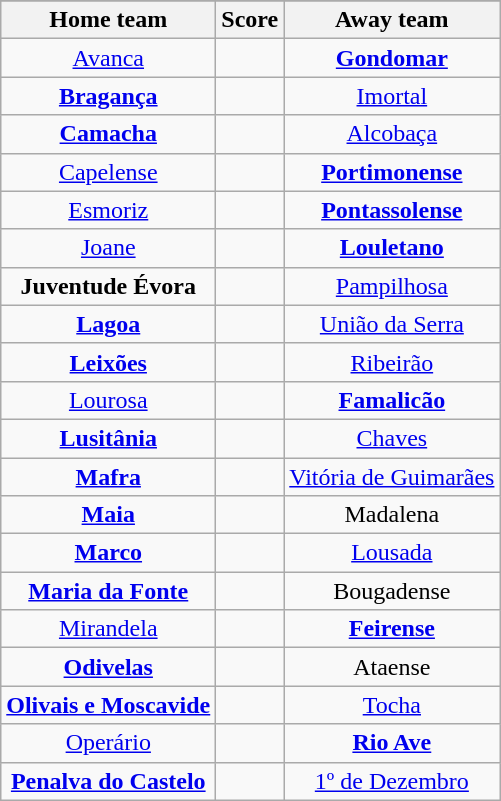<table class="wikitable" style="text-align: center">
<tr>
</tr>
<tr>
<th>Home team</th>
<th>Score</th>
<th>Away team</th>
</tr>
<tr>
<td><a href='#'>Avanca</a> </td>
<td></td>
<td><strong><a href='#'>Gondomar</a></strong> </td>
</tr>
<tr>
<td><strong><a href='#'>Bragança</a></strong> </td>
<td></td>
<td><a href='#'>Imortal</a> </td>
</tr>
<tr>
<td><strong><a href='#'>Camacha</a></strong> </td>
<td></td>
<td><a href='#'>Alcobaça</a> </td>
</tr>
<tr>
<td><a href='#'>Capelense</a> </td>
<td></td>
<td><strong><a href='#'>Portimonense</a></strong> </td>
</tr>
<tr>
<td><a href='#'>Esmoriz</a> </td>
<td></td>
<td><strong><a href='#'>Pontassolense</a></strong> </td>
</tr>
<tr>
<td><a href='#'>Joane</a> </td>
<td></td>
<td><strong><a href='#'>Louletano</a></strong> </td>
</tr>
<tr>
<td><strong>Juventude Évora</strong> </td>
<td></td>
<td><a href='#'>Pampilhosa</a> </td>
</tr>
<tr>
<td><strong><a href='#'>Lagoa</a></strong> </td>
<td></td>
<td><a href='#'>União da Serra</a> </td>
</tr>
<tr>
<td><strong><a href='#'>Leixões</a></strong> </td>
<td></td>
<td><a href='#'>Ribeirão</a> </td>
</tr>
<tr>
<td><a href='#'>Lourosa</a> </td>
<td></td>
<td><strong><a href='#'>Famalicão</a></strong> </td>
</tr>
<tr>
<td><strong><a href='#'>Lusitânia</a></strong> </td>
<td></td>
<td><a href='#'>Chaves</a> </td>
</tr>
<tr>
<td><strong><a href='#'>Mafra</a></strong> </td>
<td></td>
<td><a href='#'>Vitória de Guimarães</a> </td>
</tr>
<tr>
<td><strong><a href='#'>Maia</a></strong> </td>
<td></td>
<td>Madalena </td>
</tr>
<tr>
<td><strong><a href='#'>Marco</a></strong> </td>
<td></td>
<td><a href='#'>Lousada</a> </td>
</tr>
<tr>
<td><strong><a href='#'>Maria da Fonte</a></strong> </td>
<td></td>
<td>Bougadense </td>
</tr>
<tr>
<td><a href='#'>Mirandela</a> </td>
<td></td>
<td><strong><a href='#'>Feirense</a></strong> </td>
</tr>
<tr>
<td><strong><a href='#'>Odivelas</a></strong> </td>
<td></td>
<td>Ataense </td>
</tr>
<tr>
<td><strong><a href='#'>Olivais e Moscavide</a></strong> </td>
<td></td>
<td><a href='#'>Tocha</a> </td>
</tr>
<tr>
<td><a href='#'>Operário</a> </td>
<td></td>
<td><strong><a href='#'>Rio Ave</a></strong> </td>
</tr>
<tr>
<td><strong><a href='#'>Penalva do Castelo</a></strong> </td>
<td></td>
<td><a href='#'>1º de Dezembro</a> </td>
</tr>
</table>
